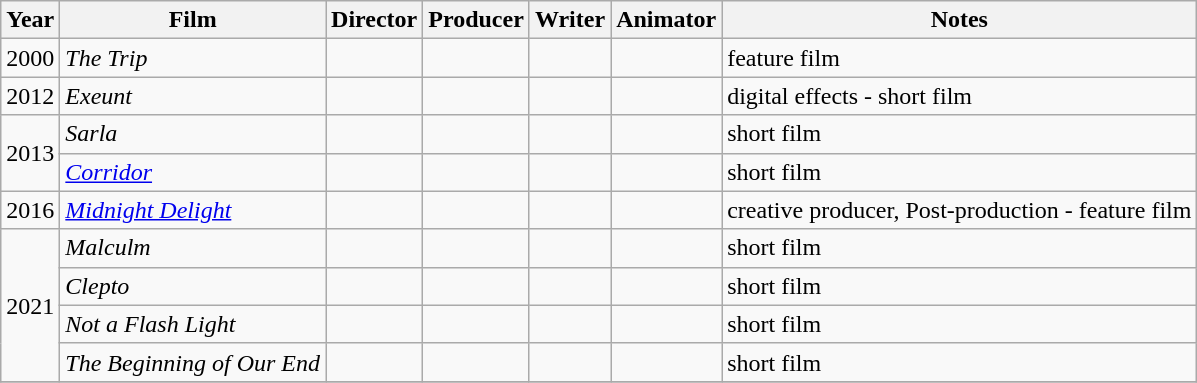<table class="wikitable sortable">
<tr>
<th>Year</th>
<th>Film</th>
<th>Director</th>
<th>Producer</th>
<th>Writer</th>
<th>Animator</th>
<th class="unsortable">Notes</th>
</tr>
<tr>
<td style="text-align:center;">2000</td>
<td><em>The Trip</em></td>
<td></td>
<td></td>
<td></td>
<td></td>
<td>feature film</td>
</tr>
<tr>
<td style="text-align:center;">2012</td>
<td><em>Exeunt</em></td>
<td></td>
<td></td>
<td></td>
<td></td>
<td>digital effects - short film</td>
</tr>
<tr>
<td style="text-align:center;"rowspan="2">2013</td>
<td><em>Sarla</em></td>
<td></td>
<td></td>
<td></td>
<td></td>
<td>short film</td>
</tr>
<tr>
<td><em><a href='#'>Corridor</a></em></td>
<td></td>
<td></td>
<td></td>
<td></td>
<td>short film</td>
</tr>
<tr>
<td style="text-align:center;">2016</td>
<td><em><a href='#'>Midnight Delight</a></em></td>
<td></td>
<td></td>
<td></td>
<td></td>
<td>creative producer, Post-production - feature film</td>
</tr>
<tr>
<td style="text-align:center;"rowspan="4">2021</td>
<td><em>Malculm</em></td>
<td></td>
<td></td>
<td></td>
<td></td>
<td>short film</td>
</tr>
<tr>
<td><em>Clepto</em></td>
<td></td>
<td></td>
<td></td>
<td></td>
<td>short film</td>
</tr>
<tr>
<td><em>Not a Flash Light</em></td>
<td></td>
<td></td>
<td></td>
<td></td>
<td>short film</td>
</tr>
<tr>
<td><em>The Beginning of Our End</em></td>
<td></td>
<td></td>
<td></td>
<td></td>
<td>short film</td>
</tr>
<tr>
</tr>
</table>
